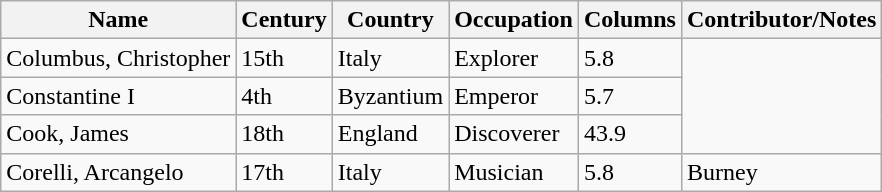<table class="wikitable">
<tr>
<th>Name</th>
<th>Century</th>
<th>Country</th>
<th>Occupation</th>
<th>Columns</th>
<th>Contributor/Notes</th>
</tr>
<tr>
<td>Columbus, Christopher</td>
<td>15th</td>
<td>Italy</td>
<td>Explorer</td>
<td>5.8</td>
</tr>
<tr>
<td>Constantine I</td>
<td>4th</td>
<td>Byzantium</td>
<td>Emperor</td>
<td>5.7</td>
</tr>
<tr>
<td>Cook, James</td>
<td>18th</td>
<td>England</td>
<td>Discoverer</td>
<td>43.9</td>
</tr>
<tr>
<td>Corelli, Arcangelo</td>
<td>17th</td>
<td>Italy</td>
<td>Musician</td>
<td>5.8</td>
<td>Burney</td>
</tr>
</table>
